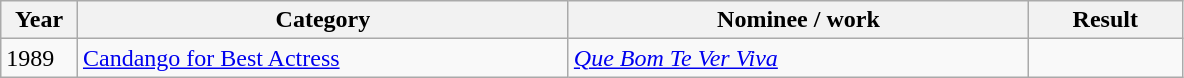<table class=wikitable>
<tr>
<th Width=5%>Year</th>
<th Width=32%>Category</th>
<th Width=30%>Nominee / work</th>
<th Width=10%>Result</th>
</tr>
<tr>
<td>1989</td>
<td><a href='#'>Candango for Best Actress</a></td>
<td><em><a href='#'>Que Bom Te Ver Viva</a></em></td>
<td></td>
</tr>
</table>
